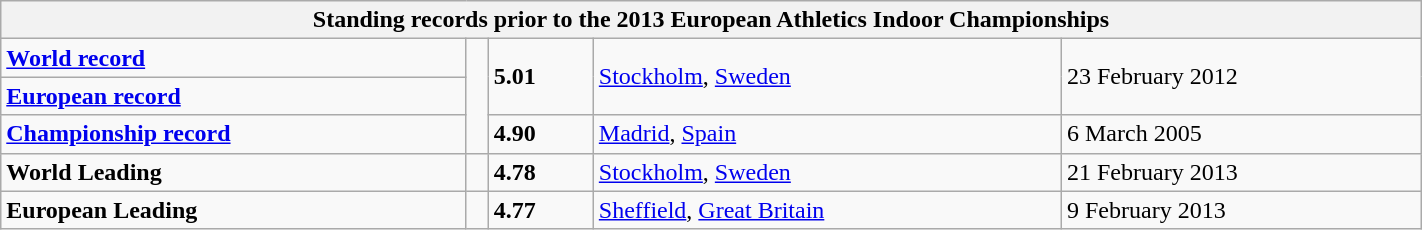<table class="wikitable" width=75%>
<tr>
<th colspan="5">Standing records prior to the 2013 European Athletics Indoor Championships</th>
</tr>
<tr>
<td><strong><a href='#'>World record</a></strong></td>
<td rowspan=3></td>
<td rowspan=2><strong>5.01</strong></td>
<td rowspan=2><a href='#'>Stockholm</a>, <a href='#'>Sweden</a></td>
<td rowspan=2>23 February 2012</td>
</tr>
<tr>
<td><strong><a href='#'>European record</a></strong></td>
</tr>
<tr>
<td><strong><a href='#'>Championship record</a></strong></td>
<td><strong>4.90</strong></td>
<td><a href='#'>Madrid</a>, <a href='#'>Spain</a></td>
<td>6 March 2005</td>
</tr>
<tr>
<td><strong>World Leading</strong></td>
<td></td>
<td><strong>4.78</strong></td>
<td><a href='#'>Stockholm</a>, <a href='#'>Sweden</a></td>
<td>21 February 2013</td>
</tr>
<tr>
<td><strong>European Leading</strong></td>
<td></td>
<td><strong>4.77</strong></td>
<td><a href='#'>Sheffield</a>, <a href='#'>Great Britain</a></td>
<td>9 February 2013</td>
</tr>
</table>
